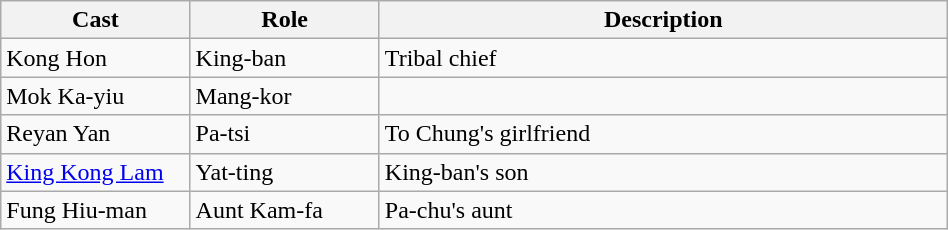<table class="wikitable" width="50%">
<tr>
<th style="width:10%">Cast</th>
<th style="width:10%">Role</th>
<th style="width:30%">Description</th>
</tr>
<tr>
<td>Kong Hon</td>
<td>King-ban</td>
<td>Tribal chief</td>
</tr>
<tr>
<td>Mok Ka-yiu</td>
<td>Mang-kor</td>
<td></td>
</tr>
<tr>
<td>Reyan Yan</td>
<td>Pa-tsi</td>
<td>To Chung's girlfriend</td>
</tr>
<tr>
<td><a href='#'>King Kong Lam</a></td>
<td>Yat-ting</td>
<td>King-ban's son</td>
</tr>
<tr>
<td>Fung Hiu-man</td>
<td>Aunt Kam-fa</td>
<td>Pa-chu's aunt</td>
</tr>
</table>
